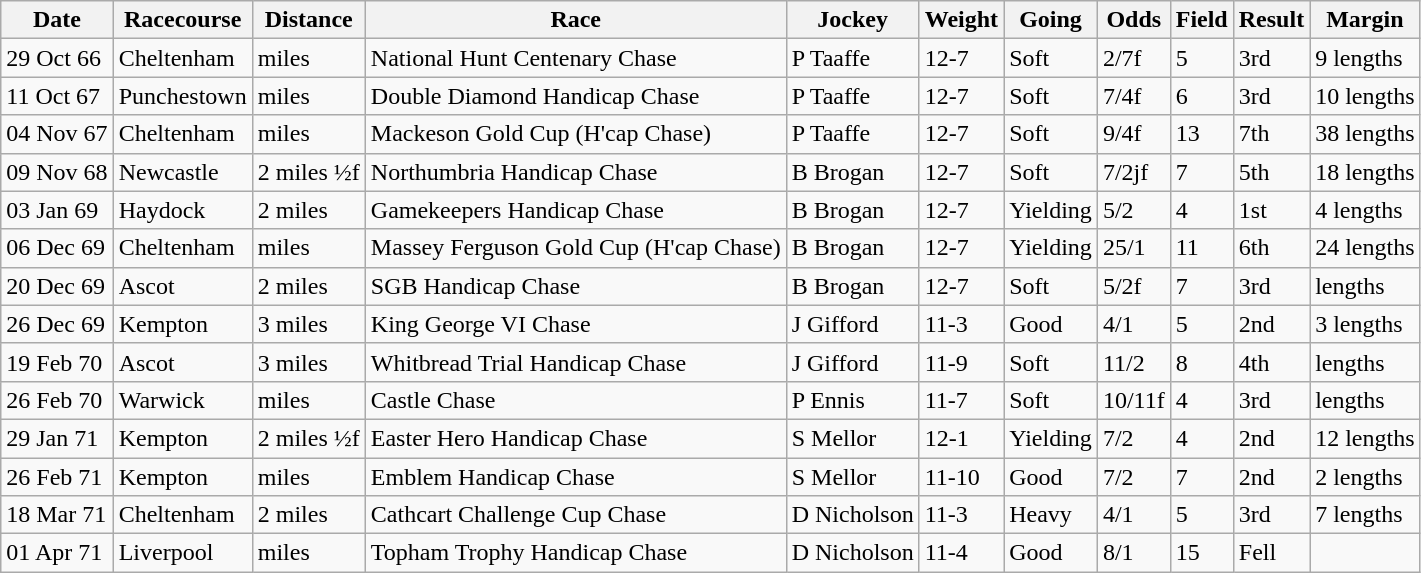<table class="wikitable">
<tr>
<th>Date</th>
<th>Racecourse</th>
<th>Distance</th>
<th>Race</th>
<th>Jockey</th>
<th>Weight</th>
<th>Going</th>
<th>Odds</th>
<th>Field</th>
<th>Result</th>
<th>Margin</th>
</tr>
<tr>
<td>29 Oct 66</td>
<td>Cheltenham</td>
<td> miles</td>
<td>National Hunt Centenary Chase</td>
<td>P Taaffe</td>
<td>12-7</td>
<td>Soft</td>
<td>2/7f</td>
<td>5</td>
<td>3rd</td>
<td>9 lengths</td>
</tr>
<tr>
<td>11 Oct 67</td>
<td>Punchestown</td>
<td> miles</td>
<td>Double Diamond Handicap Chase</td>
<td>P Taaffe</td>
<td>12-7</td>
<td>Soft</td>
<td>7/4f</td>
<td>6</td>
<td>3rd</td>
<td>10 lengths</td>
</tr>
<tr>
<td>04 Nov 67</td>
<td>Cheltenham</td>
<td> miles</td>
<td>Mackeson Gold Cup (H'cap Chase)</td>
<td>P Taaffe</td>
<td>12-7</td>
<td>Soft</td>
<td>9/4f</td>
<td>13</td>
<td>7th</td>
<td>38 lengths</td>
</tr>
<tr>
<td>09 Nov 68</td>
<td>Newcastle</td>
<td>2 miles ½f</td>
<td>Northumbria Handicap Chase</td>
<td>B Brogan</td>
<td>12-7</td>
<td>Soft</td>
<td>7/2jf</td>
<td>7</td>
<td>5th</td>
<td>18 lengths</td>
</tr>
<tr>
<td>03 Jan 69</td>
<td>Haydock</td>
<td>2 miles</td>
<td>Gamekeepers Handicap Chase</td>
<td>B Brogan</td>
<td>12-7</td>
<td>Yielding</td>
<td>5/2</td>
<td>4</td>
<td>1st</td>
<td>4 lengths</td>
</tr>
<tr>
<td>06 Dec 69</td>
<td>Cheltenham</td>
<td> miles</td>
<td>Massey Ferguson Gold Cup (H'cap Chase)</td>
<td>B Brogan</td>
<td>12-7</td>
<td>Yielding</td>
<td>25/1</td>
<td>11</td>
<td>6th</td>
<td>24 lengths</td>
</tr>
<tr>
<td>20 Dec 69</td>
<td>Ascot</td>
<td>2 miles</td>
<td>SGB Handicap Chase</td>
<td>B Brogan</td>
<td>12-7</td>
<td>Soft</td>
<td>5/2f</td>
<td>7</td>
<td>3rd</td>
<td> lengths</td>
</tr>
<tr>
<td>26 Dec 69</td>
<td>Kempton</td>
<td>3 miles</td>
<td>King George VI Chase</td>
<td>J Gifford</td>
<td>11-3</td>
<td>Good</td>
<td>4/1</td>
<td>5</td>
<td>2nd</td>
<td>3 lengths</td>
</tr>
<tr>
<td>19 Feb 70</td>
<td>Ascot</td>
<td>3 miles</td>
<td>Whitbread Trial Handicap Chase</td>
<td>J Gifford</td>
<td>11-9</td>
<td>Soft</td>
<td>11/2</td>
<td>8</td>
<td>4th</td>
<td> lengths</td>
</tr>
<tr>
<td>26 Feb 70</td>
<td>Warwick</td>
<td> miles</td>
<td>Castle Chase</td>
<td>P Ennis</td>
<td>11-7</td>
<td>Soft</td>
<td>10/11f</td>
<td>4</td>
<td>3rd</td>
<td> lengths</td>
</tr>
<tr>
<td>29 Jan 71</td>
<td>Kempton</td>
<td>2 miles ½f</td>
<td>Easter Hero Handicap Chase</td>
<td>S Mellor</td>
<td>12-1</td>
<td>Yielding</td>
<td>7/2</td>
<td>4</td>
<td>2nd</td>
<td>12 lengths</td>
</tr>
<tr>
<td>26 Feb 71</td>
<td>Kempton</td>
<td> miles</td>
<td>Emblem Handicap Chase</td>
<td>S Mellor</td>
<td>11-10</td>
<td>Good</td>
<td>7/2</td>
<td>7</td>
<td>2nd</td>
<td>2 lengths</td>
</tr>
<tr>
<td>18 Mar 71</td>
<td>Cheltenham</td>
<td>2 miles</td>
<td>Cathcart Challenge Cup Chase</td>
<td>D Nicholson</td>
<td>11-3</td>
<td>Heavy</td>
<td>4/1</td>
<td>5</td>
<td>3rd</td>
<td>7 lengths</td>
</tr>
<tr>
<td>01 Apr 71</td>
<td>Liverpool</td>
<td> miles</td>
<td>Topham Trophy Handicap Chase</td>
<td>D Nicholson</td>
<td>11-4</td>
<td>Good</td>
<td>8/1</td>
<td>15</td>
<td>Fell</td>
</tr>
</table>
